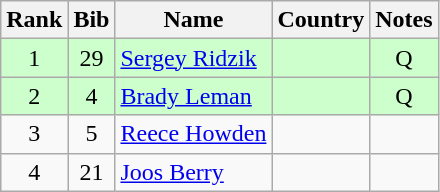<table class="wikitable" style="text-align:center;">
<tr>
<th>Rank</th>
<th>Bib</th>
<th>Name</th>
<th>Country</th>
<th>Notes</th>
</tr>
<tr bgcolor=ccffcc>
<td>1</td>
<td>29</td>
<td align=left><a href='#'>Sergey Ridzik</a></td>
<td align=left></td>
<td>Q</td>
</tr>
<tr bgcolor=ccffcc>
<td>2</td>
<td>4</td>
<td align=left><a href='#'>Brady Leman</a></td>
<td align=left></td>
<td>Q</td>
</tr>
<tr>
<td>3</td>
<td>5</td>
<td align=left><a href='#'>Reece Howden</a></td>
<td align=left></td>
<td></td>
</tr>
<tr>
<td>4</td>
<td>21</td>
<td align=left><a href='#'>Joos Berry</a></td>
<td align=left></td>
<td></td>
</tr>
</table>
